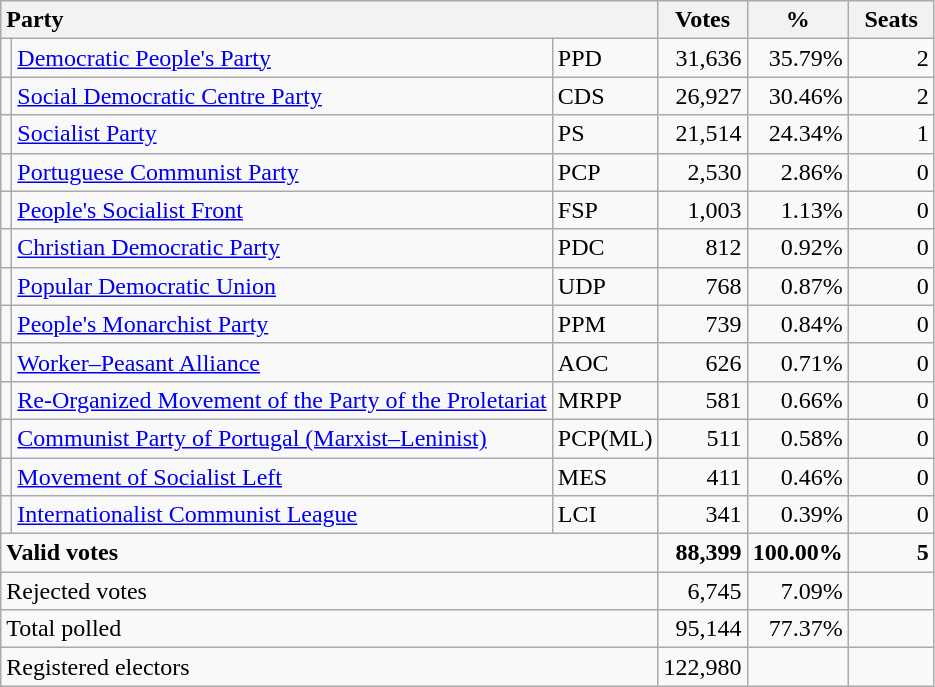<table class="wikitable" border="1" style="text-align:right;">
<tr>
<th style="text-align:left;" colspan=3>Party</th>
<th align=center width="50">Votes</th>
<th align=center width="50">%</th>
<th align=center width="50">Seats</th>
</tr>
<tr>
<td></td>
<td align=left><a href='#'>Democratic People's Party</a></td>
<td align=left>PPD</td>
<td>31,636</td>
<td>35.79%</td>
<td>2</td>
</tr>
<tr>
<td></td>
<td align=left style="white-space: nowrap;"><a href='#'>Social Democratic Centre Party</a></td>
<td align=left>CDS</td>
<td>26,927</td>
<td>30.46%</td>
<td>2</td>
</tr>
<tr>
<td></td>
<td align=left><a href='#'>Socialist Party</a></td>
<td align=left>PS</td>
<td>21,514</td>
<td>24.34%</td>
<td>1</td>
</tr>
<tr>
<td></td>
<td align=left><a href='#'>Portuguese Communist Party</a></td>
<td align=left>PCP</td>
<td>2,530</td>
<td>2.86%</td>
<td>0</td>
</tr>
<tr>
<td></td>
<td align=left><a href='#'>People's Socialist Front</a></td>
<td align=left>FSP</td>
<td>1,003</td>
<td>1.13%</td>
<td>0</td>
</tr>
<tr>
<td></td>
<td align=left style="white-space: nowrap;"><a href='#'>Christian Democratic Party</a></td>
<td align=left>PDC</td>
<td>812</td>
<td>0.92%</td>
<td>0</td>
</tr>
<tr>
<td></td>
<td align=left><a href='#'>Popular Democratic Union</a></td>
<td align=left>UDP</td>
<td>768</td>
<td>0.87%</td>
<td>0</td>
</tr>
<tr>
<td></td>
<td align=left><a href='#'>People's Monarchist Party</a></td>
<td align=left>PPM</td>
<td>739</td>
<td>0.84%</td>
<td>0</td>
</tr>
<tr>
<td></td>
<td align=left><a href='#'>Worker–Peasant Alliance</a></td>
<td align=left>AOC</td>
<td>626</td>
<td>0.71%</td>
<td>0</td>
</tr>
<tr>
<td></td>
<td align=left><a href='#'>Re-Organized Movement of the Party of the Proletariat</a></td>
<td align=left>MRPP</td>
<td>581</td>
<td>0.66%</td>
<td>0</td>
</tr>
<tr>
<td></td>
<td align=left><a href='#'>Communist Party of Portugal (Marxist–Leninist)</a></td>
<td align=left>PCP(ML)</td>
<td>511</td>
<td>0.58%</td>
<td>0</td>
</tr>
<tr>
<td></td>
<td align=left><a href='#'>Movement of Socialist Left</a></td>
<td align=left>MES</td>
<td>411</td>
<td>0.46%</td>
<td>0</td>
</tr>
<tr>
<td></td>
<td align=left><a href='#'>Internationalist Communist League</a></td>
<td align=left>LCI</td>
<td>341</td>
<td>0.39%</td>
<td>0</td>
</tr>
<tr style="font-weight:bold">
<td align=left colspan=3>Valid votes</td>
<td>88,399</td>
<td>100.00%</td>
<td>5</td>
</tr>
<tr>
<td align=left colspan=3>Rejected votes</td>
<td>6,745</td>
<td>7.09%</td>
<td></td>
</tr>
<tr>
<td align=left colspan=3>Total polled</td>
<td>95,144</td>
<td>77.37%</td>
<td></td>
</tr>
<tr>
<td align=left colspan=3>Registered electors</td>
<td>122,980</td>
<td></td>
<td></td>
</tr>
</table>
